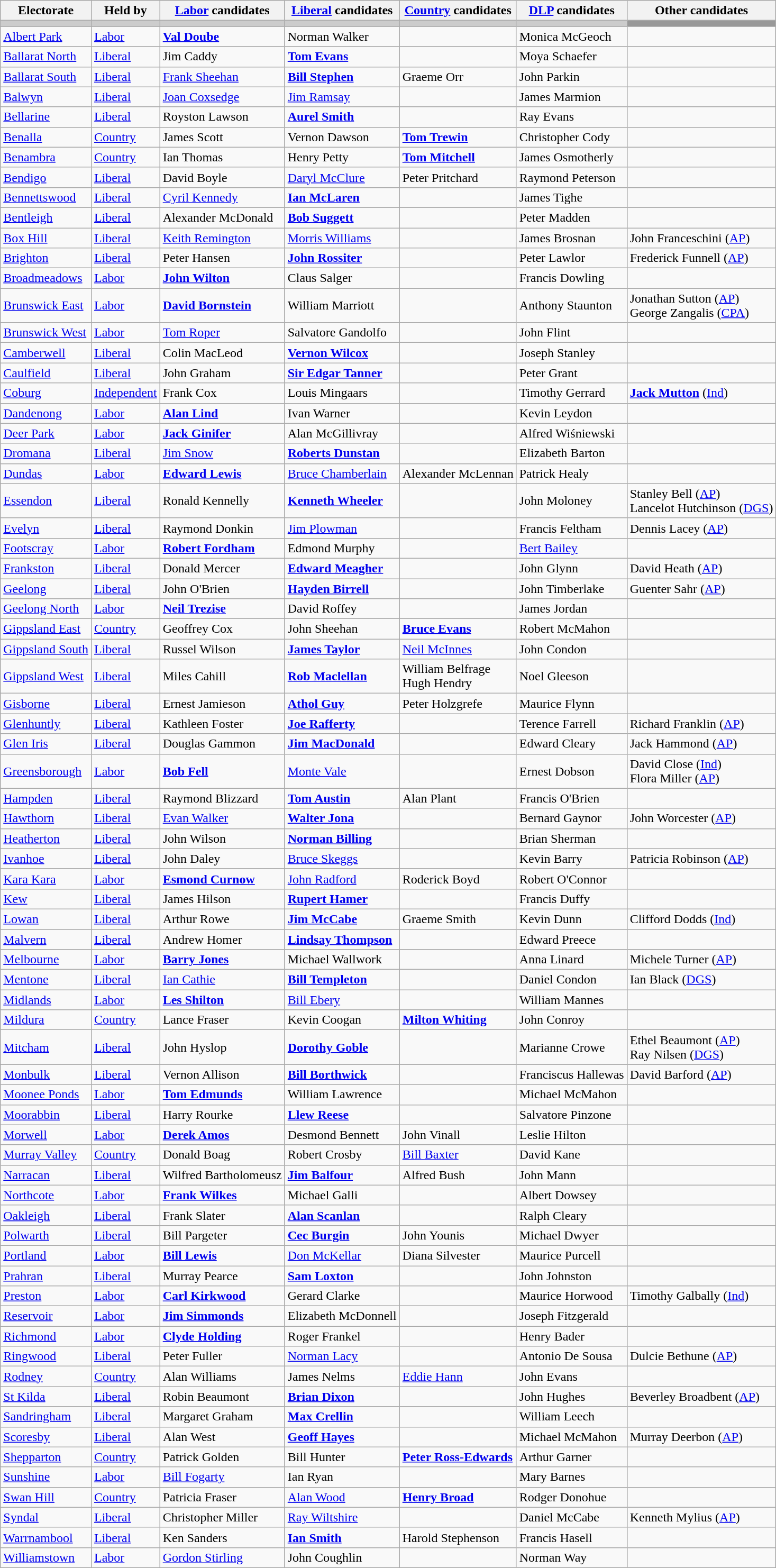<table class="wikitable">
<tr>
<th>Electorate</th>
<th>Held by</th>
<th><a href='#'>Labor</a> candidates</th>
<th><a href='#'>Liberal</a> candidates</th>
<th><a href='#'>Country</a> candidates</th>
<th><a href='#'>DLP</a> candidates</th>
<th>Other candidates</th>
</tr>
<tr bgcolor="#cccccc">
<td></td>
<td></td>
<td></td>
<td></td>
<td></td>
<td></td>
<td bgcolor="#999999"></td>
</tr>
<tr>
<td><a href='#'>Albert Park</a></td>
<td><a href='#'>Labor</a></td>
<td><strong><a href='#'>Val Doube</a></strong></td>
<td>Norman Walker</td>
<td></td>
<td>Monica McGeoch</td>
<td></td>
</tr>
<tr>
<td><a href='#'>Ballarat North</a></td>
<td><a href='#'>Liberal</a></td>
<td>Jim Caddy</td>
<td><strong><a href='#'>Tom Evans</a></strong></td>
<td></td>
<td>Moya Schaefer</td>
<td></td>
</tr>
<tr>
<td><a href='#'>Ballarat South</a></td>
<td><a href='#'>Liberal</a></td>
<td><a href='#'>Frank Sheehan</a></td>
<td><strong><a href='#'>Bill Stephen</a></strong></td>
<td>Graeme Orr</td>
<td>John Parkin</td>
<td></td>
</tr>
<tr>
<td><a href='#'>Balwyn</a></td>
<td><a href='#'>Liberal</a></td>
<td><a href='#'>Joan Coxsedge</a></td>
<td><a href='#'>Jim Ramsay</a></td>
<td></td>
<td>James Marmion</td>
<td></td>
</tr>
<tr>
<td><a href='#'>Bellarine</a></td>
<td><a href='#'>Liberal</a></td>
<td>Royston Lawson</td>
<td><strong><a href='#'>Aurel Smith</a></strong></td>
<td></td>
<td>Ray Evans</td>
<td></td>
</tr>
<tr>
<td><a href='#'>Benalla</a></td>
<td><a href='#'>Country</a></td>
<td>James Scott</td>
<td>Vernon Dawson</td>
<td><strong><a href='#'>Tom Trewin</a></strong></td>
<td>Christopher Cody</td>
<td></td>
</tr>
<tr>
<td><a href='#'>Benambra</a></td>
<td><a href='#'>Country</a></td>
<td>Ian Thomas</td>
<td>Henry Petty</td>
<td><strong><a href='#'>Tom Mitchell</a></strong></td>
<td>James Osmotherly</td>
<td></td>
</tr>
<tr>
<td><a href='#'>Bendigo</a></td>
<td><a href='#'>Liberal</a></td>
<td>David Boyle</td>
<td><a href='#'>Daryl McClure</a></td>
<td>Peter Pritchard</td>
<td>Raymond Peterson</td>
<td></td>
</tr>
<tr>
<td><a href='#'>Bennettswood</a></td>
<td><a href='#'>Liberal</a></td>
<td><a href='#'>Cyril Kennedy</a></td>
<td><strong><a href='#'>Ian McLaren</a></strong></td>
<td></td>
<td>James Tighe</td>
<td></td>
</tr>
<tr>
<td><a href='#'>Bentleigh</a></td>
<td><a href='#'>Liberal</a></td>
<td>Alexander McDonald</td>
<td><strong><a href='#'>Bob Suggett</a></strong></td>
<td></td>
<td>Peter Madden</td>
<td></td>
</tr>
<tr>
<td><a href='#'>Box Hill</a></td>
<td><a href='#'>Liberal</a></td>
<td><a href='#'>Keith Remington</a></td>
<td><a href='#'>Morris Williams</a></td>
<td></td>
<td>James Brosnan</td>
<td>John Franceschini (<a href='#'>AP</a>)</td>
</tr>
<tr>
<td><a href='#'>Brighton</a></td>
<td><a href='#'>Liberal</a></td>
<td>Peter Hansen</td>
<td><strong><a href='#'>John Rossiter</a></strong></td>
<td></td>
<td>Peter Lawlor</td>
<td>Frederick Funnell (<a href='#'>AP</a>)</td>
</tr>
<tr>
<td><a href='#'>Broadmeadows</a></td>
<td><a href='#'>Labor</a></td>
<td><strong><a href='#'>John Wilton</a></strong></td>
<td>Claus Salger</td>
<td></td>
<td>Francis Dowling</td>
<td></td>
</tr>
<tr>
<td><a href='#'>Brunswick East</a></td>
<td><a href='#'>Labor</a></td>
<td><strong><a href='#'>David Bornstein</a></strong></td>
<td>William Marriott</td>
<td></td>
<td>Anthony Staunton</td>
<td>Jonathan Sutton (<a href='#'>AP</a>) <br> George Zangalis (<a href='#'>CPA</a>)</td>
</tr>
<tr>
<td><a href='#'>Brunswick West</a></td>
<td><a href='#'>Labor</a></td>
<td><a href='#'>Tom Roper</a></td>
<td>Salvatore Gandolfo</td>
<td></td>
<td>John Flint</td>
<td></td>
</tr>
<tr>
<td><a href='#'>Camberwell</a></td>
<td><a href='#'>Liberal</a></td>
<td>Colin MacLeod</td>
<td><strong><a href='#'>Vernon Wilcox</a></strong></td>
<td></td>
<td>Joseph Stanley</td>
<td></td>
</tr>
<tr>
<td><a href='#'>Caulfield</a></td>
<td><a href='#'>Liberal</a></td>
<td>John Graham</td>
<td><strong><a href='#'>Sir Edgar Tanner</a></strong></td>
<td></td>
<td>Peter Grant</td>
<td></td>
</tr>
<tr>
<td><a href='#'>Coburg</a></td>
<td><a href='#'>Independent</a></td>
<td>Frank Cox</td>
<td>Louis Mingaars</td>
<td></td>
<td>Timothy Gerrard</td>
<td><strong><a href='#'>Jack Mutton</a></strong> (<a href='#'>Ind</a>)</td>
</tr>
<tr>
<td><a href='#'>Dandenong</a></td>
<td><a href='#'>Labor</a></td>
<td><strong><a href='#'>Alan Lind</a></strong></td>
<td>Ivan Warner</td>
<td></td>
<td>Kevin Leydon</td>
<td></td>
</tr>
<tr>
<td><a href='#'>Deer Park</a></td>
<td><a href='#'>Labor</a></td>
<td><strong><a href='#'>Jack Ginifer</a></strong></td>
<td>Alan McGillivray</td>
<td></td>
<td>Alfred Wiśniewski</td>
<td></td>
</tr>
<tr>
<td><a href='#'>Dromana</a></td>
<td><a href='#'>Liberal</a></td>
<td><a href='#'>Jim Snow</a></td>
<td><strong><a href='#'>Roberts Dunstan</a></strong></td>
<td></td>
<td>Elizabeth Barton</td>
<td></td>
</tr>
<tr>
<td><a href='#'>Dundas</a></td>
<td><a href='#'>Labor</a></td>
<td><strong><a href='#'>Edward Lewis</a></strong></td>
<td><a href='#'>Bruce Chamberlain</a></td>
<td>Alexander McLennan</td>
<td>Patrick Healy</td>
<td></td>
</tr>
<tr>
<td><a href='#'>Essendon</a></td>
<td><a href='#'>Liberal</a></td>
<td>Ronald Kennelly</td>
<td><strong><a href='#'>Kenneth Wheeler</a></strong></td>
<td></td>
<td>John Moloney</td>
<td>Stanley Bell (<a href='#'>AP</a>) <br> Lancelot Hutchinson (<a href='#'>DGS</a>)</td>
</tr>
<tr>
<td><a href='#'>Evelyn</a></td>
<td><a href='#'>Liberal</a></td>
<td>Raymond Donkin</td>
<td><a href='#'>Jim Plowman</a></td>
<td></td>
<td>Francis Feltham</td>
<td>Dennis Lacey (<a href='#'>AP</a>)</td>
</tr>
<tr>
<td><a href='#'>Footscray</a></td>
<td><a href='#'>Labor</a></td>
<td><strong><a href='#'>Robert Fordham</a></strong></td>
<td>Edmond Murphy</td>
<td></td>
<td><a href='#'>Bert Bailey</a></td>
<td></td>
</tr>
<tr>
<td><a href='#'>Frankston</a></td>
<td><a href='#'>Liberal</a></td>
<td>Donald Mercer</td>
<td><strong><a href='#'>Edward Meagher</a></strong></td>
<td></td>
<td>John Glynn</td>
<td>David Heath (<a href='#'>AP</a>)</td>
</tr>
<tr>
<td><a href='#'>Geelong</a></td>
<td><a href='#'>Liberal</a></td>
<td>John O'Brien</td>
<td><strong><a href='#'>Hayden Birrell</a></strong></td>
<td></td>
<td>John Timberlake</td>
<td>Guenter Sahr (<a href='#'>AP</a>)</td>
</tr>
<tr>
<td><a href='#'>Geelong North</a></td>
<td><a href='#'>Labor</a></td>
<td><strong><a href='#'>Neil Trezise</a></strong></td>
<td>David Roffey</td>
<td></td>
<td>James Jordan</td>
<td></td>
</tr>
<tr>
<td><a href='#'>Gippsland East</a></td>
<td><a href='#'>Country</a></td>
<td>Geoffrey Cox</td>
<td>John Sheehan</td>
<td><strong><a href='#'>Bruce Evans</a></strong></td>
<td>Robert McMahon</td>
<td></td>
</tr>
<tr>
<td><a href='#'>Gippsland South</a></td>
<td><a href='#'>Liberal</a></td>
<td>Russel Wilson</td>
<td><strong><a href='#'>James Taylor</a></strong></td>
<td><a href='#'>Neil McInnes</a></td>
<td>John Condon</td>
<td></td>
</tr>
<tr>
<td><a href='#'>Gippsland West</a></td>
<td><a href='#'>Liberal</a></td>
<td>Miles Cahill</td>
<td><strong><a href='#'>Rob Maclellan</a></strong></td>
<td>William Belfrage <br> Hugh Hendry</td>
<td>Noel Gleeson</td>
<td></td>
</tr>
<tr>
<td><a href='#'>Gisborne</a></td>
<td><a href='#'>Liberal</a></td>
<td>Ernest Jamieson</td>
<td><strong><a href='#'>Athol Guy</a></strong></td>
<td>Peter Holzgrefe</td>
<td>Maurice Flynn</td>
<td></td>
</tr>
<tr>
<td><a href='#'>Glenhuntly</a></td>
<td><a href='#'>Liberal</a></td>
<td>Kathleen Foster</td>
<td><strong><a href='#'>Joe Rafferty</a></strong></td>
<td></td>
<td>Terence Farrell</td>
<td>Richard Franklin (<a href='#'>AP</a>)</td>
</tr>
<tr>
<td><a href='#'>Glen Iris</a></td>
<td><a href='#'>Liberal</a></td>
<td>Douglas Gammon</td>
<td><strong><a href='#'>Jim MacDonald</a></strong></td>
<td></td>
<td>Edward Cleary</td>
<td>Jack Hammond (<a href='#'>AP</a>)</td>
</tr>
<tr>
<td><a href='#'>Greensborough</a></td>
<td><a href='#'>Labor</a></td>
<td><strong><a href='#'>Bob Fell</a></strong></td>
<td><a href='#'>Monte Vale</a></td>
<td></td>
<td>Ernest Dobson</td>
<td>David Close (<a href='#'>Ind</a>) <br> Flora Miller (<a href='#'>AP</a>)</td>
</tr>
<tr>
<td><a href='#'>Hampden</a></td>
<td><a href='#'>Liberal</a></td>
<td>Raymond Blizzard</td>
<td><strong><a href='#'>Tom Austin</a></strong></td>
<td>Alan Plant</td>
<td>Francis O'Brien</td>
<td></td>
</tr>
<tr>
<td><a href='#'>Hawthorn</a></td>
<td><a href='#'>Liberal</a></td>
<td><a href='#'>Evan Walker</a></td>
<td><strong><a href='#'>Walter Jona</a></strong></td>
<td></td>
<td>Bernard Gaynor</td>
<td>John Worcester (<a href='#'>AP</a>)</td>
</tr>
<tr>
<td><a href='#'>Heatherton</a></td>
<td><a href='#'>Liberal</a></td>
<td>John Wilson</td>
<td><strong><a href='#'>Norman Billing</a></strong></td>
<td></td>
<td>Brian Sherman</td>
<td></td>
</tr>
<tr>
<td><a href='#'>Ivanhoe</a></td>
<td><a href='#'>Liberal</a></td>
<td>John Daley</td>
<td><a href='#'>Bruce Skeggs</a></td>
<td></td>
<td>Kevin Barry</td>
<td>Patricia Robinson (<a href='#'>AP</a>)</td>
</tr>
<tr>
<td><a href='#'>Kara Kara</a></td>
<td><a href='#'>Labor</a></td>
<td><strong><a href='#'>Esmond Curnow</a></strong></td>
<td><a href='#'>John Radford</a></td>
<td>Roderick Boyd</td>
<td>Robert O'Connor</td>
<td></td>
</tr>
<tr>
<td><a href='#'>Kew</a></td>
<td><a href='#'>Liberal</a></td>
<td>James Hilson</td>
<td><strong><a href='#'>Rupert Hamer</a></strong></td>
<td></td>
<td>Francis Duffy</td>
<td></td>
</tr>
<tr>
<td><a href='#'>Lowan</a></td>
<td><a href='#'>Liberal</a></td>
<td>Arthur Rowe</td>
<td><strong><a href='#'>Jim McCabe</a></strong></td>
<td>Graeme Smith</td>
<td>Kevin Dunn</td>
<td>Clifford Dodds (<a href='#'>Ind</a>)</td>
</tr>
<tr>
<td><a href='#'>Malvern</a></td>
<td><a href='#'>Liberal</a></td>
<td>Andrew Homer</td>
<td><strong><a href='#'>Lindsay Thompson</a></strong></td>
<td></td>
<td>Edward Preece</td>
<td></td>
</tr>
<tr>
<td><a href='#'>Melbourne</a></td>
<td><a href='#'>Labor</a></td>
<td><strong><a href='#'>Barry Jones</a></strong></td>
<td>Michael Wallwork</td>
<td></td>
<td>Anna Linard</td>
<td>Michele Turner (<a href='#'>AP</a>)</td>
</tr>
<tr>
<td><a href='#'>Mentone</a></td>
<td><a href='#'>Liberal</a></td>
<td><a href='#'>Ian Cathie</a></td>
<td><strong><a href='#'>Bill Templeton</a></strong></td>
<td></td>
<td>Daniel Condon</td>
<td>Ian Black (<a href='#'>DGS</a>)</td>
</tr>
<tr>
<td><a href='#'>Midlands</a></td>
<td><a href='#'>Labor</a></td>
<td><strong><a href='#'>Les Shilton</a></strong></td>
<td><a href='#'>Bill Ebery</a></td>
<td></td>
<td>William Mannes</td>
<td></td>
</tr>
<tr>
<td><a href='#'>Mildura</a></td>
<td><a href='#'>Country</a></td>
<td>Lance Fraser</td>
<td>Kevin Coogan</td>
<td><strong><a href='#'>Milton Whiting</a></strong></td>
<td>John Conroy</td>
<td></td>
</tr>
<tr>
<td><a href='#'>Mitcham</a></td>
<td><a href='#'>Liberal</a></td>
<td>John Hyslop</td>
<td><strong><a href='#'>Dorothy Goble</a></strong></td>
<td></td>
<td>Marianne Crowe</td>
<td>Ethel Beaumont (<a href='#'>AP</a>) <br> Ray Nilsen (<a href='#'>DGS</a>)</td>
</tr>
<tr>
<td><a href='#'>Monbulk</a></td>
<td><a href='#'>Liberal</a></td>
<td>Vernon Allison</td>
<td><strong><a href='#'>Bill Borthwick</a></strong></td>
<td></td>
<td>Franciscus Hallewas</td>
<td>David Barford (<a href='#'>AP</a>)</td>
</tr>
<tr>
<td><a href='#'>Moonee Ponds</a></td>
<td><a href='#'>Labor</a></td>
<td><strong><a href='#'>Tom Edmunds</a></strong></td>
<td>William Lawrence</td>
<td></td>
<td>Michael McMahon</td>
<td></td>
</tr>
<tr>
<td><a href='#'>Moorabbin</a></td>
<td><a href='#'>Liberal</a></td>
<td>Harry Rourke</td>
<td><strong><a href='#'>Llew Reese</a></strong></td>
<td></td>
<td>Salvatore Pinzone</td>
<td></td>
</tr>
<tr>
<td><a href='#'>Morwell</a></td>
<td><a href='#'>Labor</a></td>
<td><strong><a href='#'>Derek Amos</a></strong></td>
<td>Desmond Bennett</td>
<td>John Vinall</td>
<td>Leslie Hilton</td>
<td></td>
</tr>
<tr>
<td><a href='#'>Murray Valley</a></td>
<td><a href='#'>Country</a></td>
<td>Donald Boag</td>
<td>Robert Crosby</td>
<td><a href='#'>Bill Baxter</a></td>
<td>David Kane</td>
<td></td>
</tr>
<tr>
<td><a href='#'>Narracan</a></td>
<td><a href='#'>Liberal</a></td>
<td>Wilfred Bartholomeusz</td>
<td><strong><a href='#'>Jim Balfour</a></strong></td>
<td>Alfred Bush</td>
<td>John Mann</td>
<td></td>
</tr>
<tr>
<td><a href='#'>Northcote</a></td>
<td><a href='#'>Labor</a></td>
<td><strong><a href='#'>Frank Wilkes</a></strong></td>
<td>Michael Galli</td>
<td></td>
<td>Albert Dowsey</td>
<td></td>
</tr>
<tr>
<td><a href='#'>Oakleigh</a></td>
<td><a href='#'>Liberal</a></td>
<td>Frank Slater</td>
<td><strong><a href='#'>Alan Scanlan</a></strong></td>
<td></td>
<td>Ralph Cleary</td>
<td></td>
</tr>
<tr>
<td><a href='#'>Polwarth</a></td>
<td><a href='#'>Liberal</a></td>
<td>Bill Pargeter</td>
<td><strong><a href='#'>Cec Burgin</a></strong></td>
<td>John Younis</td>
<td>Michael Dwyer</td>
<td></td>
</tr>
<tr>
<td><a href='#'>Portland</a></td>
<td><a href='#'>Labor</a></td>
<td><strong><a href='#'>Bill Lewis</a></strong></td>
<td><a href='#'>Don McKellar</a></td>
<td>Diana Silvester</td>
<td>Maurice Purcell</td>
<td></td>
</tr>
<tr>
<td><a href='#'>Prahran</a></td>
<td><a href='#'>Liberal</a></td>
<td>Murray Pearce</td>
<td><strong><a href='#'>Sam Loxton</a></strong></td>
<td></td>
<td>John Johnston</td>
<td></td>
</tr>
<tr>
<td><a href='#'>Preston</a></td>
<td><a href='#'>Labor</a></td>
<td><strong><a href='#'>Carl Kirkwood</a></strong></td>
<td>Gerard Clarke</td>
<td></td>
<td>Maurice Horwood</td>
<td>Timothy Galbally (<a href='#'>Ind</a>)</td>
</tr>
<tr>
<td><a href='#'>Reservoir</a></td>
<td><a href='#'>Labor</a></td>
<td><strong><a href='#'>Jim Simmonds</a></strong></td>
<td>Elizabeth McDonnell</td>
<td></td>
<td>Joseph Fitzgerald</td>
<td></td>
</tr>
<tr>
<td><a href='#'>Richmond</a></td>
<td><a href='#'>Labor</a></td>
<td><strong><a href='#'>Clyde Holding</a></strong></td>
<td>Roger Frankel</td>
<td></td>
<td>Henry Bader</td>
<td></td>
</tr>
<tr>
<td><a href='#'>Ringwood</a></td>
<td><a href='#'>Liberal</a></td>
<td>Peter Fuller</td>
<td><a href='#'>Norman Lacy</a></td>
<td></td>
<td>Antonio De Sousa</td>
<td>Dulcie Bethune (<a href='#'>AP</a>)</td>
</tr>
<tr>
<td><a href='#'>Rodney</a></td>
<td><a href='#'>Country</a></td>
<td>Alan Williams</td>
<td>James Nelms</td>
<td><a href='#'>Eddie Hann</a></td>
<td>John Evans</td>
<td></td>
</tr>
<tr>
<td><a href='#'>St Kilda</a></td>
<td><a href='#'>Liberal</a></td>
<td>Robin Beaumont</td>
<td><strong><a href='#'>Brian Dixon</a></strong></td>
<td></td>
<td>John Hughes</td>
<td>Beverley Broadbent (<a href='#'>AP</a>)</td>
</tr>
<tr>
<td><a href='#'>Sandringham</a></td>
<td><a href='#'>Liberal</a></td>
<td>Margaret Graham</td>
<td><strong><a href='#'>Max Crellin</a></strong></td>
<td></td>
<td>William Leech</td>
<td></td>
</tr>
<tr>
<td><a href='#'>Scoresby</a></td>
<td><a href='#'>Liberal</a></td>
<td>Alan West</td>
<td><strong><a href='#'>Geoff Hayes</a></strong></td>
<td></td>
<td>Michael McMahon</td>
<td>Murray Deerbon (<a href='#'>AP</a>)</td>
</tr>
<tr>
<td><a href='#'>Shepparton</a></td>
<td><a href='#'>Country</a></td>
<td>Patrick Golden</td>
<td>Bill Hunter</td>
<td><strong><a href='#'>Peter Ross-Edwards</a></strong></td>
<td>Arthur Garner</td>
<td></td>
</tr>
<tr>
<td><a href='#'>Sunshine</a></td>
<td><a href='#'>Labor</a></td>
<td><a href='#'>Bill Fogarty</a></td>
<td>Ian Ryan</td>
<td></td>
<td>Mary Barnes</td>
<td></td>
</tr>
<tr>
<td><a href='#'>Swan Hill</a></td>
<td><a href='#'>Country</a></td>
<td>Patricia Fraser</td>
<td><a href='#'>Alan Wood</a></td>
<td><strong><a href='#'>Henry Broad</a></strong></td>
<td>Rodger Donohue</td>
<td></td>
</tr>
<tr>
<td><a href='#'>Syndal</a></td>
<td><a href='#'>Liberal</a></td>
<td>Christopher Miller</td>
<td><a href='#'>Ray Wiltshire</a></td>
<td></td>
<td>Daniel McCabe</td>
<td>Kenneth Mylius (<a href='#'>AP</a>)</td>
</tr>
<tr>
<td><a href='#'>Warrnambool</a></td>
<td><a href='#'>Liberal</a></td>
<td>Ken Sanders</td>
<td><strong><a href='#'>Ian Smith</a></strong></td>
<td>Harold Stephenson</td>
<td>Francis Hasell</td>
<td></td>
</tr>
<tr>
<td><a href='#'>Williamstown</a></td>
<td><a href='#'>Labor</a></td>
<td><a href='#'>Gordon Stirling</a></td>
<td>John Coughlin</td>
<td></td>
<td>Norman Way</td>
<td></td>
</tr>
</table>
